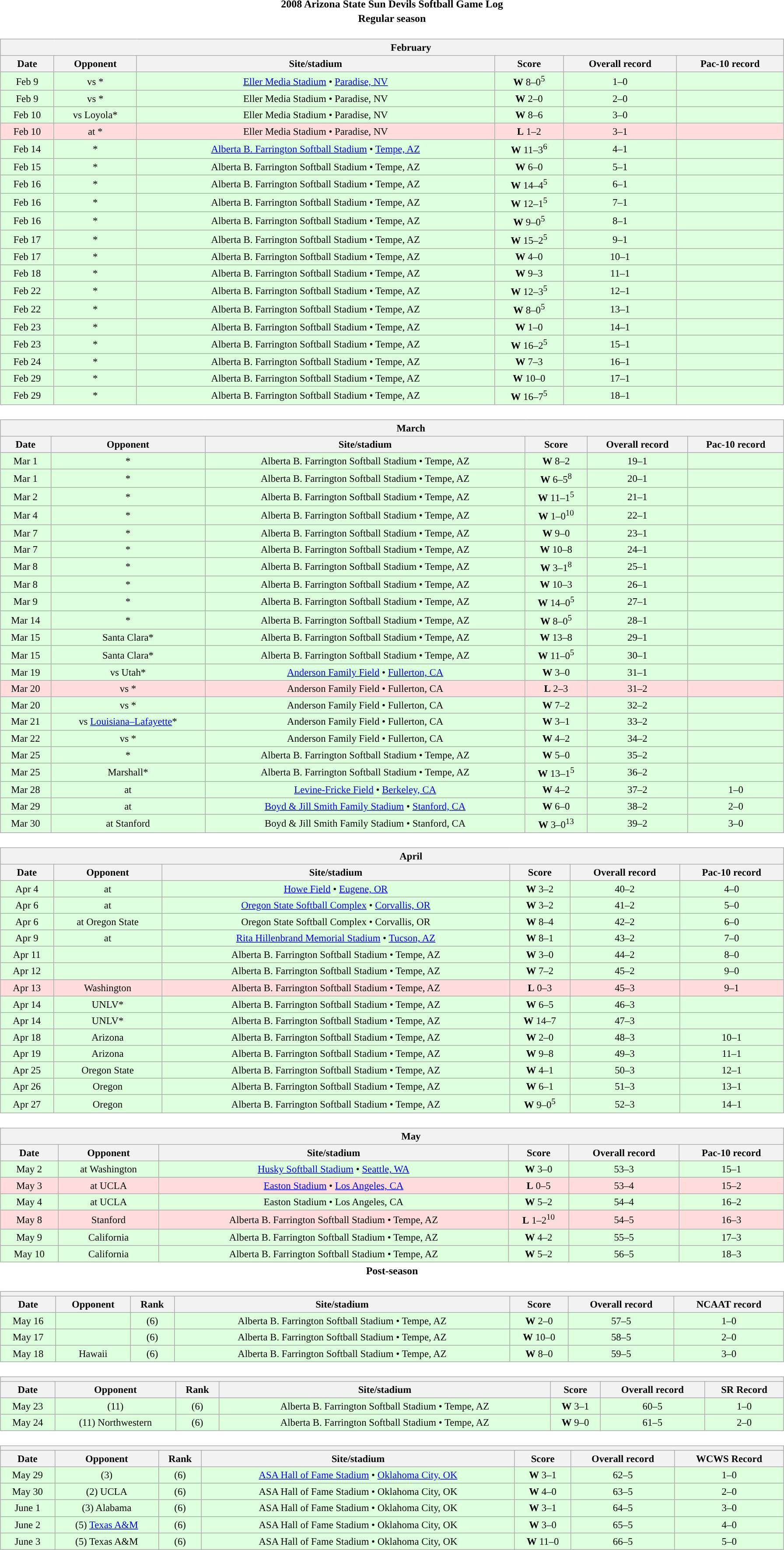<table class="toccolours" width=95% style="margin:1.5em auto; text-align:center;">
<tr>
<th colspan=2>2008 Arizona State Sun Devils Softball Game Log</th>
</tr>
<tr>
<th colspan=2>Regular season</th>
</tr>
<tr valign="top">
<td><br><table class="wikitable collapsible collapsed" style="margin:auto; font-size:95%; width:100%">
<tr>
<th colspan=10 style="padding-left:4em;">February</th>
</tr>
<tr>
<th>Date</th>
<th>Opponent</th>
<th>Site/stadium</th>
<th>Score</th>
<th>Overall record</th>
<th>Pac-10 record</th>
</tr>
<tr bgcolor=ddffdd>
<td>Feb 9</td>
<td>vs *</td>
<td><a href='#'>Eller Media Stadium</a> • <a href='#'>Paradise, NV</a></td>
<td><strong>W</strong> 8–0<sup>5</sup></td>
<td>1–0</td>
<td></td>
</tr>
<tr bgcolor=ddffdd>
<td>Feb 9</td>
<td>vs *</td>
<td>Eller Media Stadium • Paradise, NV</td>
<td><strong>W</strong> 2–0</td>
<td>2–0</td>
<td></td>
</tr>
<tr bgcolor=ddffdd>
<td>Feb 10</td>
<td>vs Loyola*</td>
<td>Eller Media Stadium • Paradise, NV</td>
<td><strong>W</strong> 8–6</td>
<td>3–0</td>
<td></td>
</tr>
<tr bgcolor=ffdddd>
<td>Feb 10</td>
<td>at *</td>
<td>Eller Media Stadium • Paradise, NV</td>
<td><strong>L</strong> 1–2</td>
<td>3–1</td>
<td></td>
</tr>
<tr bgcolor=ddffdd>
<td>Feb 14</td>
<td>*</td>
<td><a href='#'>Alberta B. Farrington Softball Stadium</a> • <a href='#'>Tempe, AZ</a></td>
<td><strong>W</strong> 11–3<sup>6</sup></td>
<td>4–1</td>
<td></td>
</tr>
<tr bgcolor=ddffdd>
<td>Feb 15</td>
<td>*</td>
<td>Alberta B. Farrington Softball Stadium • Tempe, AZ</td>
<td><strong>W</strong> 6–0</td>
<td>5–1</td>
<td></td>
</tr>
<tr bgcolor=ddffdd>
<td>Feb 16</td>
<td>*</td>
<td>Alberta B. Farrington Softball Stadium • Tempe, AZ</td>
<td><strong>W</strong> 14–4<sup>5</sup></td>
<td>6–1</td>
<td></td>
</tr>
<tr bgcolor=ddffdd>
<td>Feb 16</td>
<td>*</td>
<td>Alberta B. Farrington Softball Stadium • Tempe, AZ</td>
<td><strong>W</strong> 12–1<sup>5</sup></td>
<td>7–1</td>
<td></td>
</tr>
<tr bgcolor=ddffdd>
<td>Feb 16</td>
<td>*</td>
<td>Alberta B. Farrington Softball Stadium • Tempe, AZ</td>
<td><strong>W</strong> 9–0<sup>5</sup></td>
<td>8–1</td>
<td></td>
</tr>
<tr bgcolor=ddffdd>
<td>Feb 17</td>
<td>*</td>
<td>Alberta B. Farrington Softball Stadium • Tempe, AZ</td>
<td><strong>W</strong> 15–2<sup>5</sup></td>
<td>9–1</td>
<td></td>
</tr>
<tr bgcolor=ddffdd>
<td>Feb 17</td>
<td>*</td>
<td>Alberta B. Farrington Softball Stadium • Tempe, AZ</td>
<td><strong>W</strong> 4–0</td>
<td>10–1</td>
<td></td>
</tr>
<tr bgcolor=ddffdd>
<td>Feb 18</td>
<td>*</td>
<td>Alberta B. Farrington Softball Stadium • Tempe, AZ</td>
<td><strong>W</strong> 9–3</td>
<td>11–1</td>
<td></td>
</tr>
<tr bgcolor=ddffdd>
<td>Feb 22</td>
<td>*</td>
<td>Alberta B. Farrington Softball Stadium • Tempe, AZ</td>
<td><strong>W</strong> 12–3<sup>5</sup></td>
<td>12–1</td>
<td></td>
</tr>
<tr bgcolor=ddffdd>
<td>Feb 22</td>
<td>*</td>
<td>Alberta B. Farrington Softball Stadium • Tempe, AZ</td>
<td><strong>W</strong> 8–0<sup>5</sup></td>
<td>13–1</td>
<td></td>
</tr>
<tr bgcolor=ddffdd>
<td>Feb 23</td>
<td>*</td>
<td>Alberta B. Farrington Softball Stadium • Tempe, AZ</td>
<td><strong>W</strong> 1–0</td>
<td>14–1</td>
<td></td>
</tr>
<tr bgcolor=ddffdd>
<td>Feb 23</td>
<td>*</td>
<td>Alberta B. Farrington Softball Stadium • Tempe, AZ</td>
<td><strong>W</strong> 16–2<sup>5</sup></td>
<td>15–1</td>
<td></td>
</tr>
<tr bgcolor=ddffdd>
<td>Feb 24</td>
<td>*</td>
<td>Alberta B. Farrington Softball Stadium • Tempe, AZ</td>
<td><strong>W</strong> 7–3</td>
<td>16–1</td>
<td></td>
</tr>
<tr bgcolor=ddffdd>
<td>Feb 29</td>
<td>*</td>
<td>Alberta B. Farrington Softball Stadium • Tempe, AZ</td>
<td><strong>W</strong> 10–0</td>
<td>17–1</td>
<td></td>
</tr>
<tr bgcolor=ddffdd>
<td>Feb 29</td>
<td>*</td>
<td>Alberta B. Farrington Softball Stadium • Tempe, AZ</td>
<td><strong>W</strong> 16–7<sup>5</sup></td>
<td>18–1</td>
<td></td>
</tr>
</table>
</td>
</tr>
<tr>
<td><br><table class="wikitable collapsible collapsed" style="margin:auto; font-size:95%; width:100%">
<tr>
<th colspan=10 style="padding-left:4em;">March</th>
</tr>
<tr>
<th>Date</th>
<th>Opponent</th>
<th>Site/stadium</th>
<th>Score</th>
<th>Overall record</th>
<th>Pac-10 record</th>
</tr>
<tr bgcolor=ddffdd>
<td>Mar 1</td>
<td>*</td>
<td>Alberta B. Farrington Softball Stadium • Tempe, AZ</td>
<td><strong>W</strong> 8–2</td>
<td>19–1</td>
<td></td>
</tr>
<tr bgcolor=ddffdd>
<td>Mar 1</td>
<td>*</td>
<td>Alberta B. Farrington Softball Stadium • Tempe, AZ</td>
<td><strong>W</strong> 6–5<sup>8</sup></td>
<td>20–1</td>
<td></td>
</tr>
<tr bgcolor=ddffdd>
<td>Mar 2</td>
<td>*</td>
<td>Alberta B. Farrington Softball Stadium • Tempe, AZ</td>
<td><strong>W</strong> 11–1<sup>5</sup></td>
<td>21–1</td>
<td></td>
</tr>
<tr bgcolor=ddffdd>
<td>Mar 4</td>
<td>*</td>
<td>Alberta B. Farrington Softball Stadium • Tempe, AZ</td>
<td><strong>W</strong> 1–0<sup>10</sup></td>
<td>22–1</td>
<td></td>
</tr>
<tr bgcolor=ddffdd>
<td>Mar 7</td>
<td>*</td>
<td>Alberta B. Farrington Softball Stadium • Tempe, AZ</td>
<td><strong>W</strong> 9–0</td>
<td>23–1</td>
<td></td>
</tr>
<tr bgcolor=ddffdd>
<td>Mar 7</td>
<td>*</td>
<td>Alberta B. Farrington Softball Stadium • Tempe, AZ</td>
<td><strong>W</strong> 10–8</td>
<td>24–1</td>
<td></td>
</tr>
<tr bgcolor=ddffdd>
<td>Mar 8</td>
<td>*</td>
<td>Alberta B. Farrington Softball Stadium • Tempe, AZ</td>
<td><strong>W</strong> 3–1<sup>8</sup></td>
<td>25–1</td>
<td></td>
</tr>
<tr bgcolor=ddffdd>
<td>Mar 8</td>
<td>*</td>
<td>Alberta B. Farrington Softball Stadium • Tempe, AZ</td>
<td><strong>W</strong> 10–3</td>
<td>26–1</td>
<td></td>
</tr>
<tr bgcolor=ddffdd>
<td>Mar 9</td>
<td>*</td>
<td>Alberta B. Farrington Softball Stadium • Tempe, AZ</td>
<td><strong>W</strong> 14–0<sup>5</sup></td>
<td>27–1</td>
<td></td>
</tr>
<tr bgcolor=ddffdd>
<td>Mar 14</td>
<td>*</td>
<td>Alberta B. Farrington Softball Stadium • Tempe, AZ</td>
<td><strong>W</strong> 8–0<sup>5</sup></td>
<td>28–1</td>
<td></td>
</tr>
<tr bgcolor=ddffdd>
<td>Mar 15</td>
<td>Santa Clara*</td>
<td>Alberta B. Farrington Softball Stadium • Tempe, AZ</td>
<td><strong>W</strong> 13–8</td>
<td>29–1</td>
<td></td>
</tr>
<tr bgcolor=ddffdd>
<td>Mar 15</td>
<td>Santa Clara*</td>
<td>Alberta B. Farrington Softball Stadium • Tempe, AZ</td>
<td><strong>W</strong> 11–0<sup>5</sup></td>
<td>30–1</td>
<td></td>
</tr>
<tr bgcolor=ddffdd>
<td>Mar 19</td>
<td>vs Utah*</td>
<td><a href='#'>Anderson Family Field</a> • <a href='#'>Fullerton, CA</a></td>
<td><strong>W</strong> 3–0</td>
<td>31–1</td>
<td></td>
</tr>
<tr bgcolor=ffdddd>
<td>Mar 20</td>
<td>vs *</td>
<td>Anderson Family Field • Fullerton, CA</td>
<td><strong>L</strong> 2–3</td>
<td>31–2</td>
<td></td>
</tr>
<tr bgcolor=ddffdd>
<td>Mar 20</td>
<td>vs *</td>
<td>Anderson Family Field • Fullerton, CA</td>
<td><strong>W</strong> 7–2</td>
<td>32–2</td>
<td></td>
</tr>
<tr bgcolor=ddffdd>
<td>Mar 21</td>
<td>vs <a href='#'>Louisiana–Lafayette</a>*</td>
<td>Anderson Family Field • Fullerton, CA</td>
<td><strong>W</strong> 3–1</td>
<td>33–2</td>
<td></td>
</tr>
<tr bgcolor=ddffdd>
<td>Mar 22</td>
<td>vs *</td>
<td>Anderson Family Field • Fullerton, CA</td>
<td><strong>W</strong> 4–2</td>
<td>34–2</td>
<td></td>
</tr>
<tr bgcolor=ddffdd>
<td>Mar 25</td>
<td>*</td>
<td>Alberta B. Farrington Softball Stadium • Tempe, AZ</td>
<td><strong>W</strong> 5–0</td>
<td>35–2</td>
<td></td>
</tr>
<tr bgcolor=ddffdd>
<td>Mar 25</td>
<td>Marshall*</td>
<td>Alberta B. Farrington Softball Stadium • Tempe, AZ</td>
<td><strong>W</strong> 13–1<sup>5</sup></td>
<td>36–2</td>
<td></td>
</tr>
<tr bgcolor=ddffdd>
<td>Mar 28</td>
<td>at </td>
<td><a href='#'>Levine-Fricke Field</a> • <a href='#'>Berkeley, CA</a></td>
<td><strong>W</strong> 4–2</td>
<td>37–2</td>
<td>1–0</td>
</tr>
<tr bgcolor=ddffdd>
<td>Mar 29</td>
<td>at </td>
<td><a href='#'>Boyd & Jill Smith Family Stadium</a> • <a href='#'>Stanford, CA</a></td>
<td><strong>W</strong> 6–0</td>
<td>38–2</td>
<td>2–0</td>
</tr>
<tr bgcolor=ddffdd>
<td>Mar 30</td>
<td>at Stanford</td>
<td>Boyd & Jill Smith Family Stadium • Stanford, CA</td>
<td><strong>W</strong> 3–0<sup>13</sup></td>
<td>39–2</td>
<td>3–0</td>
</tr>
</table>
</td>
</tr>
<tr>
<td><br><table class="wikitable collapsible collapsed" style="margin:auto; font-size:95%; width:100%">
<tr>
<th colspan=10 style="padding-left:4em;">April</th>
</tr>
<tr>
<th>Date</th>
<th>Opponent</th>
<th>Site/stadium</th>
<th>Score</th>
<th>Overall record</th>
<th>Pac-10 record</th>
</tr>
<tr bgcolor=ddffdd>
<td>Apr 4</td>
<td>at </td>
<td><a href='#'>Howe Field</a> • <a href='#'>Eugene, OR</a></td>
<td><strong>W</strong> 3–2</td>
<td>40–2</td>
<td>4–0</td>
</tr>
<tr bgcolor=ddffdd>
<td>Apr 6</td>
<td>at </td>
<td><a href='#'>Oregon State Softball Complex</a> • <a href='#'>Corvallis, OR</a></td>
<td><strong>W</strong> 3–2</td>
<td>41–2</td>
<td>5–0</td>
</tr>
<tr bgcolor=ddffdd>
<td>Apr 6</td>
<td>at Oregon State</td>
<td>Oregon State Softball Complex • Corvallis, OR</td>
<td><strong>W</strong> 8–4</td>
<td>42–2</td>
<td>6–0</td>
</tr>
<tr bgcolor=ddffdd>
<td>Apr 9</td>
<td>at </td>
<td><a href='#'>Rita Hillenbrand Memorial Stadium</a> • <a href='#'>Tucson, AZ</a></td>
<td><strong>W</strong> 8–1</td>
<td>43–2</td>
<td>7–0</td>
</tr>
<tr bgcolor=ddffdd>
<td>Apr 11</td>
<td></td>
<td>Alberta B. Farrington Softball Stadium • Tempe, AZ</td>
<td><strong>W</strong> 3–0</td>
<td>44–2</td>
<td>8–0</td>
</tr>
<tr bgcolor=ddffdd>
<td>Apr 12</td>
<td></td>
<td>Alberta B. Farrington Softball Stadium • Tempe, AZ</td>
<td><strong>W</strong> 7–2</td>
<td>45–2</td>
<td>9–0</td>
</tr>
<tr bgcolor=ffdddd>
<td>Apr 13</td>
<td>Washington</td>
<td>Alberta B. Farrington Softball Stadium • Tempe, AZ</td>
<td><strong>L</strong> 0–3</td>
<td>45–3</td>
<td>9–1</td>
</tr>
<tr bgcolor=ddffdd>
<td>Apr 14</td>
<td>UNLV*</td>
<td>Alberta B. Farrington Softball Stadium • Tempe, AZ</td>
<td><strong>W</strong> 6–5</td>
<td>46–3</td>
<td></td>
</tr>
<tr bgcolor=ddffdd>
<td>Apr 14</td>
<td>UNLV*</td>
<td>Alberta B. Farrington Softball Stadium • Tempe, AZ</td>
<td><strong>W</strong> 14–7</td>
<td>47–3</td>
<td></td>
</tr>
<tr bgcolor=ddffdd>
<td>Apr 18</td>
<td>Arizona</td>
<td>Alberta B. Farrington Softball Stadium • Tempe, AZ</td>
<td><strong>W</strong> 2–0</td>
<td>48–3</td>
<td>10–1</td>
</tr>
<tr bgcolor=ddffdd>
<td>Apr 19</td>
<td>Arizona</td>
<td>Alberta B. Farrington Softball Stadium • Tempe, AZ</td>
<td><strong>W</strong> 9–8</td>
<td>49–3</td>
<td>11–1</td>
</tr>
<tr bgcolor=ddffdd>
<td>Apr 25</td>
<td>Oregon State</td>
<td>Alberta B. Farrington Softball Stadium • Tempe, AZ</td>
<td><strong>W</strong> 4–1</td>
<td>50–3</td>
<td>12–1</td>
</tr>
<tr bgcolor=ddffdd>
<td>Apr 26</td>
<td>Oregon</td>
<td>Alberta B. Farrington Softball Stadium • Tempe, AZ</td>
<td><strong>W</strong> 6–1</td>
<td>51–3</td>
<td>13–1</td>
</tr>
<tr bgcolor=ddffdd>
<td>Apr 27</td>
<td>Oregon</td>
<td>Alberta B. Farrington Softball Stadium • Tempe, AZ</td>
<td><strong>W</strong> 9–0<sup>5</sup></td>
<td>52–3</td>
<td>14–1</td>
</tr>
</table>
</td>
</tr>
<tr>
<td><br><table class="wikitable collapsible collapsed" style="margin:auto; font-size:95%; width:100%">
<tr>
<th colspan=10 style="padding-left:4em;">May</th>
</tr>
<tr>
<th>Date</th>
<th>Opponent</th>
<th>Site/stadium</th>
<th>Score</th>
<th>Overall record</th>
<th>Pac-10 record</th>
</tr>
<tr bgcolor=ddffdd>
<td>May 2</td>
<td>at Washington</td>
<td><a href='#'>Husky Softball Stadium</a> • <a href='#'>Seattle, WA</a></td>
<td><strong>W</strong> 3–0</td>
<td>53–3</td>
<td>15–1</td>
</tr>
<tr bgcolor=ffdddd>
<td>May 3</td>
<td>at UCLA</td>
<td><a href='#'>Easton Stadium</a> • <a href='#'>Los Angeles, CA</a></td>
<td><strong>L</strong> 0–5</td>
<td>53–4</td>
<td>15–2</td>
</tr>
<tr bgcolor=ddffdd>
<td>May 4</td>
<td>at UCLA</td>
<td>Easton Stadium • Los Angeles, CA</td>
<td><strong>W</strong> 5–2</td>
<td>54–4</td>
<td>16–2</td>
</tr>
<tr bgcolor=ffdddd>
<td>May 8</td>
<td>Stanford</td>
<td>Alberta B. Farrington Softball Stadium • Tempe, AZ</td>
<td><strong>L</strong> 1–2<sup>10</sup></td>
<td>54–5</td>
<td>16–3</td>
</tr>
<tr bgcolor=ddffdd>
<td>May 9</td>
<td>California</td>
<td>Alberta B. Farrington Softball Stadium • Tempe, AZ</td>
<td><strong>W</strong> 4–2</td>
<td>55–5</td>
<td>17–3</td>
</tr>
<tr bgcolor=ddffdd>
<td>May 10</td>
<td>California</td>
<td>Alberta B. Farrington Softball Stadium • Tempe, AZ</td>
<td><strong>W</strong> 5–2</td>
<td>56–5</td>
<td>18–3</td>
</tr>
</table>
</td>
</tr>
<tr>
<th colspan=2>Post-season</th>
</tr>
<tr>
<td><br><table class="wikitable collapsible collapsed" style="margin:auto; font-size:95%; width:100%">
<tr>
<th colspan=10 style="padding-left:4em;"></th>
</tr>
<tr>
<th>Date</th>
<th>Opponent</th>
<th>Rank</th>
<th>Site/stadium</th>
<th>Score</th>
<th>Overall record</th>
<th>NCAAT record</th>
</tr>
<tr bgcolor=ddffdd>
<td>May 16</td>
<td></td>
<td>(6)</td>
<td>Alberta B. Farrington Softball Stadium • Tempe, AZ</td>
<td><strong>W</strong> 2–0</td>
<td>57–5</td>
<td>1–0</td>
</tr>
<tr bgcolor=ddffdd>
<td>May 17</td>
<td></td>
<td>(6)</td>
<td>Alberta B. Farrington Softball Stadium • Tempe, AZ</td>
<td><strong>W</strong> 10–0</td>
<td>58–5</td>
<td>2–0</td>
</tr>
<tr bgcolor=ddffdd>
<td>May 18</td>
<td>Hawaii</td>
<td>(6)</td>
<td>Alberta B. Farrington Softball Stadium • Tempe, AZ</td>
<td><strong>W</strong> 8–0</td>
<td>59–5</td>
<td>3–0</td>
</tr>
</table>
</td>
</tr>
<tr>
<td><br><table class="wikitable collapsible collapsed" style="margin:auto; font-size:95%; width:100%">
<tr>
<th colspan=10 style="padding-left:4em;"></th>
</tr>
<tr>
<th>Date</th>
<th>Opponent</th>
<th>Rank</th>
<th>Site/stadium</th>
<th>Score</th>
<th>Overall record</th>
<th>SR Record</th>
</tr>
<tr bgcolor=ddffdd>
<td>May 23</td>
<td>(11) </td>
<td>(6)</td>
<td>Alberta B. Farrington Softball Stadium • Tempe, AZ</td>
<td><strong>W</strong> 3–1</td>
<td>60–5</td>
<td>1–0</td>
</tr>
<tr bgcolor=ddffdd>
<td>May 24</td>
<td>(11) Northwestern</td>
<td>(6)</td>
<td>Alberta B. Farrington Softball Stadium • Tempe, AZ</td>
<td><strong>W</strong> 9–0</td>
<td>61–5</td>
<td>2–0</td>
</tr>
</table>
</td>
</tr>
<tr>
<td><br><table class="wikitable collapsible collapsed" style="margin:auto; font-size:95%; width:100%">
<tr>
<th colspan=10 style="padding-left:4em;"></th>
</tr>
<tr>
<th>Date</th>
<th>Opponent</th>
<th>Rank</th>
<th>Site/stadium</th>
<th>Score</th>
<th>Overall record</th>
<th>WCWS Record</th>
</tr>
<tr bgcolor=ddffdd>
<td>May 29</td>
<td>(3) </td>
<td>(6)</td>
<td><a href='#'>ASA Hall of Fame Stadium</a> • <a href='#'>Oklahoma City, OK</a></td>
<td><strong>W</strong> 3–1</td>
<td>62–5</td>
<td>1–0</td>
</tr>
<tr bgcolor=ddffdd>
<td>May 30</td>
<td>(2) UCLA</td>
<td>(6)</td>
<td>ASA Hall of Fame Stadium • Oklahoma City, OK</td>
<td><strong>W</strong> 4–0</td>
<td>63–5</td>
<td>2–0</td>
</tr>
<tr bgcolor=ddffdd>
<td>June 1</td>
<td>(3) Alabama</td>
<td>(6)</td>
<td>ASA Hall of Fame Stadium • Oklahoma City, OK</td>
<td><strong>W</strong> 3–1</td>
<td>64–5</td>
<td>3–0</td>
</tr>
<tr bgcolor=ddffdd>
<td>June 2</td>
<td>(5) <a href='#'>Texas A&M</a></td>
<td>(6)</td>
<td>ASA Hall of Fame Stadium • Oklahoma City, OK</td>
<td><strong>W</strong> 3–0</td>
<td>65–5</td>
<td>4–0</td>
</tr>
<tr bgcolor=ddffdd>
<td>June 3</td>
<td>(5) Texas A&M</td>
<td>(6)</td>
<td>ASA Hall of Fame Stadium • Oklahoma City, OK</td>
<td><strong>W</strong> 11–0</td>
<td>66–5</td>
<td>5–0</td>
</tr>
</table>
</td>
</tr>
</table>
